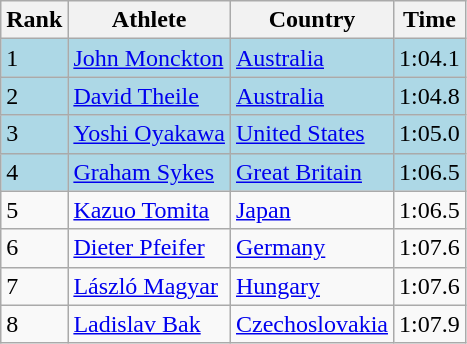<table class="wikitable">
<tr>
<th>Rank</th>
<th>Athlete</th>
<th>Country</th>
<th>Time</th>
</tr>
<tr bgcolor=lightblue>
<td>1</td>
<td><a href='#'>John Monckton</a></td>
<td><a href='#'>Australia</a></td>
<td>1:04.1</td>
</tr>
<tr bgcolor=lightblue>
<td>2</td>
<td><a href='#'>David Theile</a></td>
<td><a href='#'>Australia</a></td>
<td>1:04.8</td>
</tr>
<tr bgcolor=lightblue>
<td>3</td>
<td><a href='#'>Yoshi Oyakawa</a></td>
<td><a href='#'>United States</a></td>
<td>1:05.0</td>
</tr>
<tr bgcolor=lightblue>
<td>4</td>
<td><a href='#'>Graham Sykes</a></td>
<td><a href='#'>Great Britain</a></td>
<td>1:06.5</td>
</tr>
<tr>
<td>5</td>
<td><a href='#'>Kazuo Tomita</a></td>
<td><a href='#'>Japan</a></td>
<td>1:06.5</td>
</tr>
<tr>
<td>6</td>
<td><a href='#'>Dieter Pfeifer</a></td>
<td><a href='#'>Germany</a></td>
<td>1:07.6</td>
</tr>
<tr>
<td>7</td>
<td><a href='#'>László Magyar</a></td>
<td><a href='#'>Hungary</a></td>
<td>1:07.6</td>
</tr>
<tr>
<td>8</td>
<td><a href='#'>Ladislav Bak</a></td>
<td><a href='#'>Czechoslovakia</a></td>
<td>1:07.9</td>
</tr>
</table>
